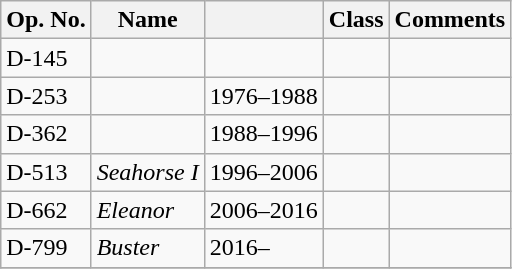<table class="wikitable">
<tr>
<th>Op. No.</th>
<th>Name</th>
<th></th>
<th>Class</th>
<th>Comments</th>
</tr>
<tr>
<td>D-145</td>
<td></td>
<td></td>
<td></td>
<td></td>
</tr>
<tr>
<td>D-253</td>
<td></td>
<td>1976–1988</td>
<td></td>
<td></td>
</tr>
<tr>
<td>D-362</td>
<td></td>
<td>1988–1996</td>
<td></td>
<td></td>
</tr>
<tr>
<td>D-513</td>
<td><em>Seahorse I</em></td>
<td>1996–2006</td>
<td></td>
<td></td>
</tr>
<tr>
<td>D-662</td>
<td><em>Eleanor</em></td>
<td>2006–2016</td>
<td></td>
<td></td>
</tr>
<tr>
<td>D-799</td>
<td><em>Buster</em></td>
<td>2016–</td>
<td></td>
<td></td>
</tr>
<tr>
</tr>
</table>
